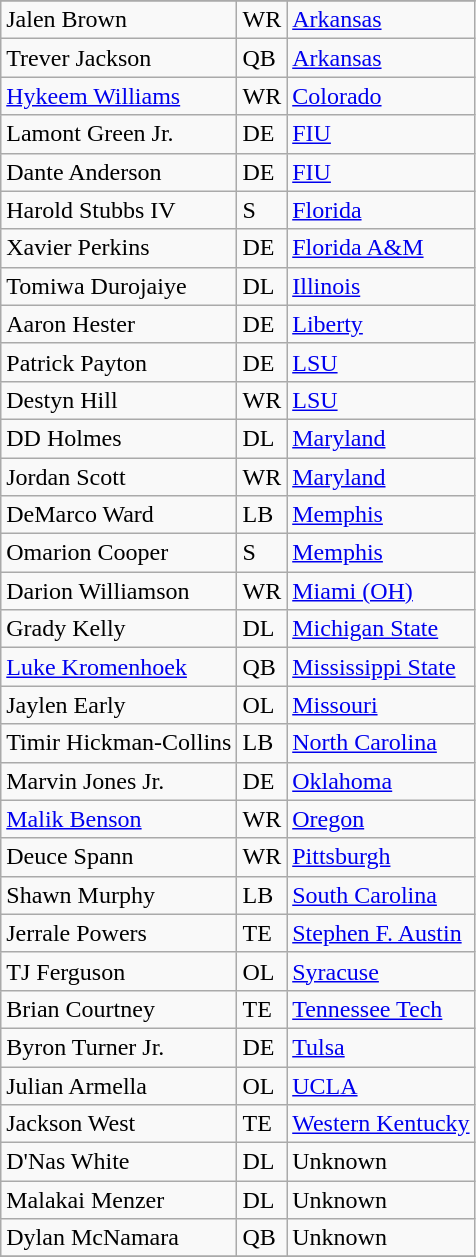<table class="wikitable sortable">
<tr>
</tr>
<tr>
<td>Jalen Brown</td>
<td>WR</td>
<td><a href='#'>Arkansas</a></td>
</tr>
<tr>
<td>Trever Jackson</td>
<td>QB</td>
<td><a href='#'>Arkansas</a></td>
</tr>
<tr>
<td><a href='#'>Hykeem Williams</a></td>
<td>WR</td>
<td><a href='#'>Colorado</a></td>
</tr>
<tr>
<td>Lamont Green Jr.</td>
<td>DE</td>
<td><a href='#'>FIU</a></td>
</tr>
<tr>
<td>Dante Anderson</td>
<td>DE</td>
<td><a href='#'>FIU</a></td>
</tr>
<tr>
<td>Harold Stubbs IV</td>
<td>S</td>
<td><a href='#'>Florida</a></td>
</tr>
<tr>
<td>Xavier Perkins</td>
<td>DE</td>
<td><a href='#'>Florida A&M</a></td>
</tr>
<tr>
<td>Tomiwa Durojaiye</td>
<td>DL</td>
<td><a href='#'>Illinois</a></td>
</tr>
<tr>
<td>Aaron Hester</td>
<td>DE</td>
<td><a href='#'>Liberty</a></td>
</tr>
<tr>
<td>Patrick Payton</td>
<td>DE</td>
<td><a href='#'>LSU</a></td>
</tr>
<tr>
<td>Destyn Hill</td>
<td>WR</td>
<td><a href='#'>LSU</a></td>
</tr>
<tr>
<td>DD Holmes</td>
<td>DL</td>
<td><a href='#'>Maryland</a></td>
</tr>
<tr>
<td>Jordan Scott</td>
<td>WR</td>
<td><a href='#'>Maryland</a></td>
</tr>
<tr>
<td>DeMarco Ward</td>
<td>LB</td>
<td><a href='#'>Memphis</a></td>
</tr>
<tr>
<td>Omarion Cooper</td>
<td>S</td>
<td><a href='#'>Memphis</a></td>
</tr>
<tr>
<td>Darion Williamson</td>
<td>WR</td>
<td><a href='#'>Miami (OH)</a></td>
</tr>
<tr>
<td>Grady Kelly</td>
<td>DL</td>
<td><a href='#'>Michigan State</a></td>
</tr>
<tr>
<td><a href='#'>Luke Kromenhoek</a></td>
<td>QB</td>
<td><a href='#'>Mississippi State</a></td>
</tr>
<tr>
<td>Jaylen Early</td>
<td>OL</td>
<td><a href='#'>Missouri</a></td>
</tr>
<tr>
<td>Timir Hickman-Collins</td>
<td>LB</td>
<td><a href='#'>North Carolina</a></td>
</tr>
<tr>
<td>Marvin Jones Jr.</td>
<td>DE</td>
<td><a href='#'>Oklahoma</a></td>
</tr>
<tr>
<td><a href='#'>Malik Benson</a></td>
<td>WR</td>
<td><a href='#'>Oregon</a></td>
</tr>
<tr>
<td>Deuce Spann</td>
<td>WR</td>
<td><a href='#'>Pittsburgh</a></td>
</tr>
<tr>
<td>Shawn Murphy</td>
<td>LB</td>
<td><a href='#'>South Carolina</a></td>
</tr>
<tr>
<td>Jerrale Powers</td>
<td>TE</td>
<td><a href='#'>Stephen F. Austin</a></td>
</tr>
<tr>
<td>TJ Ferguson</td>
<td>OL</td>
<td><a href='#'>Syracuse</a></td>
</tr>
<tr>
<td>Brian Courtney</td>
<td>TE</td>
<td><a href='#'>Tennessee Tech</a></td>
</tr>
<tr>
<td>Byron Turner Jr.</td>
<td>DE</td>
<td><a href='#'>Tulsa</a></td>
</tr>
<tr>
<td>Julian Armella</td>
<td>OL</td>
<td><a href='#'>UCLA</a></td>
</tr>
<tr>
<td>Jackson West</td>
<td>TE</td>
<td><a href='#'>Western Kentucky</a></td>
</tr>
<tr>
<td>D'Nas White</td>
<td>DL</td>
<td>Unknown</td>
</tr>
<tr>
<td>Malakai Menzer</td>
<td>DL</td>
<td>Unknown</td>
</tr>
<tr>
<td>Dylan McNamara</td>
<td>QB</td>
<td>Unknown</td>
</tr>
<tr>
</tr>
</table>
